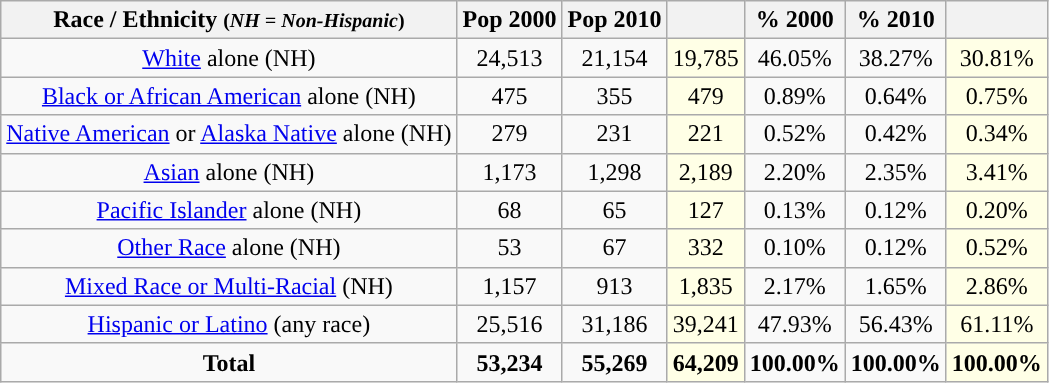<table class="wikitable" style="text-align:center;">
<tr>
<th>Race / Ethnicity <small>(<em>NH = Non-Hispanic</em>)</small></th>
<th>Pop 2000</th>
<th>Pop 2010</th>
<th></th>
<th>% 2000</th>
<th>% 2010</th>
<th></th>
</tr>
<tr>
<td><a href='#'>White</a> alone (NH)</td>
<td>24,513</td>
<td>21,154</td>
<td style='background: #ffffe6;'>19,785</td>
<td>46.05%</td>
<td>38.27%</td>
<td style='background: #ffffe6;'>30.81%</td>
</tr>
<tr>
<td><a href='#'>Black or African American</a> alone (NH)</td>
<td>475</td>
<td>355</td>
<td style='background: #ffffe6;'>479</td>
<td>0.89%</td>
<td>0.64%</td>
<td style='background: #ffffe6;'>0.75%</td>
</tr>
<tr>
<td><a href='#'>Native American</a> or <a href='#'>Alaska Native</a> alone (NH)</td>
<td>279</td>
<td>231</td>
<td style='background: #ffffe6;'>221</td>
<td>0.52%</td>
<td>0.42%</td>
<td style='background: #ffffe6;'>0.34%</td>
</tr>
<tr>
<td><a href='#'>Asian</a> alone (NH)</td>
<td>1,173</td>
<td>1,298</td>
<td style='background: #ffffe6;'>2,189</td>
<td>2.20%</td>
<td>2.35%</td>
<td style='background: #ffffe6;'>3.41%</td>
</tr>
<tr>
<td><a href='#'>Pacific Islander</a> alone (NH)</td>
<td>68</td>
<td>65</td>
<td style='background: #ffffe6;'>127</td>
<td>0.13%</td>
<td>0.12%</td>
<td style='background: #ffffe6;'>0.20%</td>
</tr>
<tr>
<td><a href='#'>Other Race</a> alone (NH)</td>
<td>53</td>
<td>67</td>
<td style='background: #ffffe6;'>332</td>
<td>0.10%</td>
<td>0.12%</td>
<td style='background: #ffffe6;'>0.52%</td>
</tr>
<tr>
<td><a href='#'>Mixed Race or Multi-Racial</a> (NH)</td>
<td>1,157</td>
<td>913</td>
<td style='background: #ffffe6;'>1,835</td>
<td>2.17%</td>
<td>1.65%</td>
<td style='background: #ffffe6;'>2.86%</td>
</tr>
<tr>
<td><a href='#'>Hispanic or Latino</a> (any race)</td>
<td>25,516</td>
<td>31,186</td>
<td style='background: #ffffe6;'>39,241</td>
<td>47.93%</td>
<td>56.43%</td>
<td style='background: #ffffe6;'>61.11%</td>
</tr>
<tr>
<td><strong>Total</strong></td>
<td><strong>53,234</strong></td>
<td><strong>55,269</strong></td>
<td style='background: #ffffe6;'><strong>64,209</strong></td>
<td><strong>100.00%</strong></td>
<td><strong>100.00%</strong></td>
<td style='background: #ffffe6;'><strong>100.00%</strong></td>
</tr>
</table>
